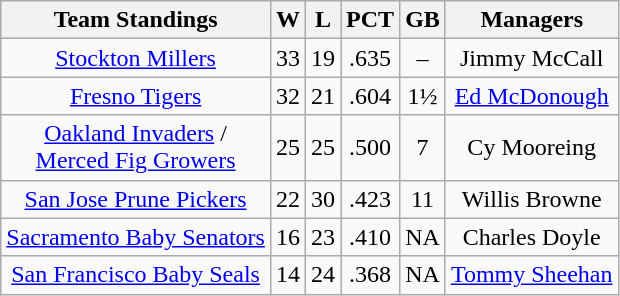<table class="wikitable" style="text-align:center">
<tr>
<th>Team Standings</th>
<th>W</th>
<th>L</th>
<th>PCT</th>
<th>GB</th>
<th>Managers</th>
</tr>
<tr>
<td><a href='#'>Stockton Millers</a></td>
<td>33</td>
<td>19</td>
<td>.635</td>
<td>–</td>
<td>Jimmy McCall</td>
</tr>
<tr>
<td><a href='#'>Fresno Tigers</a></td>
<td>32</td>
<td>21</td>
<td>.604</td>
<td>1½</td>
<td><a href='#'>Ed McDonough</a></td>
</tr>
<tr>
<td><a href='#'>Oakland Invaders</a> /<br> <a href='#'>Merced Fig Growers</a></td>
<td>25</td>
<td>25</td>
<td>.500</td>
<td>7</td>
<td>Cy Mooreing</td>
</tr>
<tr>
<td><a href='#'>San Jose Prune Pickers</a></td>
<td>22</td>
<td>30</td>
<td>.423</td>
<td>11</td>
<td>Willis Browne</td>
</tr>
<tr>
<td><a href='#'>Sacramento Baby Senators</a></td>
<td>16</td>
<td>23</td>
<td>.410</td>
<td>NA</td>
<td>Charles Doyle</td>
</tr>
<tr>
<td><a href='#'>San Francisco Baby Seals</a></td>
<td>14</td>
<td>24</td>
<td>.368</td>
<td>NA</td>
<td><a href='#'>Tommy Sheehan</a></td>
</tr>
</table>
